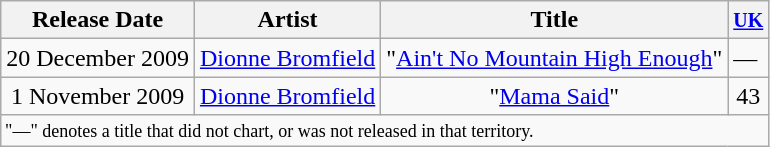<table class="wikitable">
<tr>
<th>Release Date</th>
<th>Artist</th>
<th>Title</th>
<th><small><a href='#'>UK</a></small></th>
</tr>
<tr>
<td align="center">20 December 2009</td>
<td align="center"><a href='#'>Dionne Bromfield</a></td>
<td align="center">"<a href='#'>Ain't No Mountain High Enough</a>"</td>
<td>—</td>
</tr>
<tr>
<td align="center">1 November 2009</td>
<td align="center"><a href='#'>Dionne Bromfield</a></td>
<td align="center">"<a href='#'>Mama Said</a>"</td>
<td align="center">43</td>
</tr>
<tr>
<td colspan="15" style="font-size:9pt">"—" denotes a title that did not chart, or was not released in that territory.</td>
</tr>
</table>
